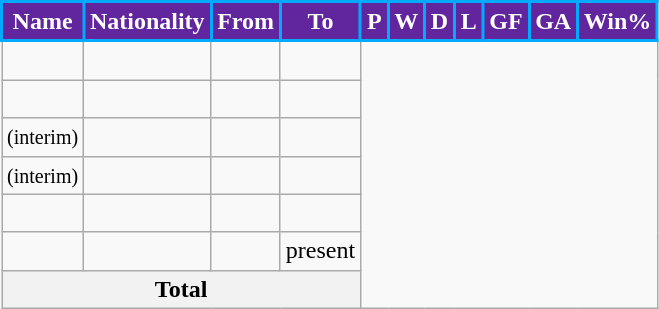<table class="wikitable plainrowheaders sortable">
<tr>
<th style="background:#61259E; color:#FFFFFF; border:2px solid #00ABFF;" scope="col" class="unsortable">Name</th>
<th style="background:#61259E; color:#FFFFFF; border:2px solid #00ABFF;" scope="col" class="unsortable">Nationality</th>
<th style="background:#61259E; color:#FFFFFF; border:2px solid #00ABFF;" scope="col" class="unsortable">From</th>
<th style="background:#61259E; color:#FFFFFF; border:2px solid #00ABFF;" scope="col" class="unsortable">To</th>
<th style="background:#61259E; color:#FFFFFF; border:2px solid #00ABFF;" scope="col">P</th>
<th style="background:#61259E; color:#FFFFFF; border:2px solid #00ABFF;" scope="col">W</th>
<th style="background:#61259E; color:#FFFFFF; border:2px solid #00ABFF;" scope="col">D</th>
<th style="background:#61259E; color:#FFFFFF; border:2px solid #00ABFF;" scope="col">L</th>
<th style="background:#61259E; color:#FFFFFF; border:2px solid #00ABFF;" scope="col">GF</th>
<th style="background:#61259E; color:#FFFFFF; border:2px solid #00ABFF;" scope="col">GA</th>
<th style="background:#61259E; color:#FFFFFF; border:2px solid #00ABFF;" scope="col">Win%</th>
</tr>
<tr>
<td></td>
<td></td>
<td style="text-align:center;"></td>
<td style="text-align:center;"><br></td>
</tr>
<tr>
<td></td>
<td></td>
<td style="text-align:center;"></td>
<td style="text-align:center;"><br></td>
</tr>
<tr>
<td> <small>(interim)</small></td>
<td></td>
<td style="text-align:center;"></td>
<td style="text-align:center;"><br></td>
</tr>
<tr>
<td> <small>(interim)</small></td>
<td></td>
<td style="text-align:center;"></td>
<td style="text-align:center;"><br></td>
</tr>
<tr>
<td></td>
<td></td>
<td style="text-align:center;"></td>
<td style="text-align:center;"><br></td>
</tr>
<tr>
<td></td>
<td></td>
<td style="text-align:center;"></td>
<td style="text-align:center;">present<br></td>
</tr>
<tr>
<th colspan="4">Total<br></th>
</tr>
</table>
